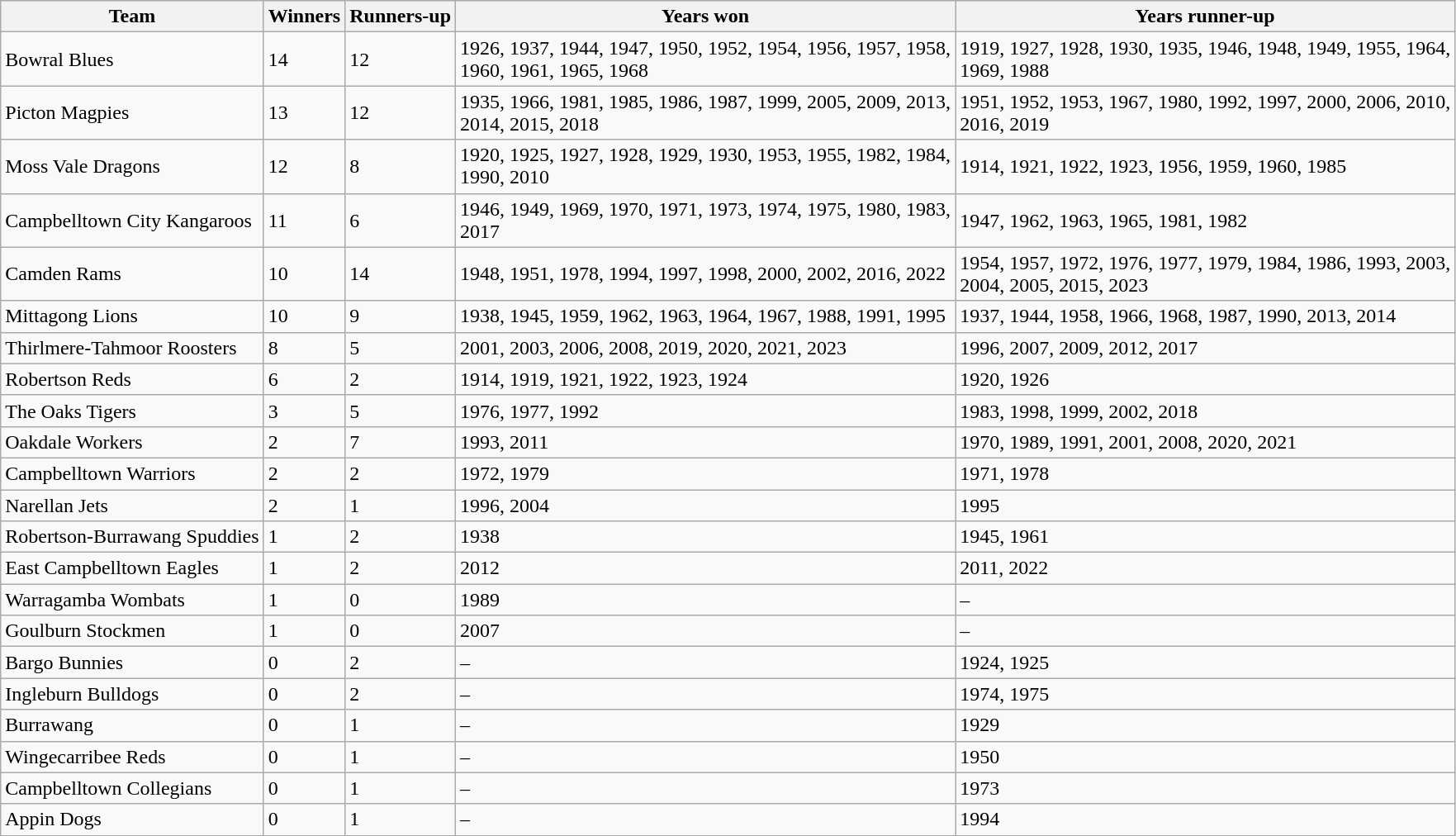<table class="wikitable sortable">
<tr>
<th>Team</th>
<th>Winners</th>
<th>Runners-up</th>
<th>Years won</th>
<th>Years runner-up</th>
</tr>
<tr>
<td> Bowral Blues</td>
<td>14</td>
<td>12</td>
<td>1926, 1937, 1944, 1947, 1950, 1952, 1954, 1956, 1957, 1958,<br>1960, 1961, 1965, 1968</td>
<td>1919, 1927, 1928, 1930, 1935, 1946, 1948, 1949, 1955, 1964,<br>1969, 1988</td>
</tr>
<tr>
<td> Picton Magpies</td>
<td>13</td>
<td>12</td>
<td>1935, 1966, 1981, 1985, 1986, 1987, 1999, 2005, 2009, 2013,<br>2014, 2015, 2018</td>
<td>1951, 1952, 1953, 1967, 1980, 1992, 1997, 2000, 2006, 2010,<br>2016, 2019</td>
</tr>
<tr>
<td> Moss Vale Dragons</td>
<td>12</td>
<td>8</td>
<td>1920, 1925, 1927, 1928, 1929, 1930, 1953, 1955, 1982, 1984,<br>1990, 2010</td>
<td>1914, 1921, 1922, 1923, 1956, 1959, 1960, 1985</td>
</tr>
<tr>
<td> Campbelltown City Kangaroos</td>
<td>11</td>
<td>6</td>
<td>1946, 1949, 1969, 1970, 1971, 1973, 1974, 1975, 1980, 1983,<br>2017</td>
<td>1947, 1962, 1963, 1965, 1981, 1982</td>
</tr>
<tr>
<td> Camden Rams</td>
<td>10</td>
<td>14</td>
<td>1948, 1951, 1978, 1994, 1997, 1998, 2000, 2002, 2016, 2022</td>
<td>1954, 1957, 1972, 1976, 1977, 1979, 1984, 1986, 1993, 2003,<br>2004, 2005, 2015, 2023</td>
</tr>
<tr>
<td> Mittagong Lions</td>
<td>10</td>
<td>9</td>
<td>1938, 1945, 1959, 1962, 1963, 1964, 1967, 1988, 1991, 1995</td>
<td>1937, 1944, 1958, 1966, 1968, 1987, 1990, 2013, 2014</td>
</tr>
<tr>
<td> Thirlmere-Tahmoor Roosters</td>
<td>8</td>
<td>5</td>
<td>2001, 2003, 2006, 2008, 2019, 2020, 2021, 2023</td>
<td>1996, 2007, 2009, 2012, 2017</td>
</tr>
<tr>
<td> Robertson Reds</td>
<td>6</td>
<td>2</td>
<td>1914, 1919, 1921, 1922, 1923, 1924</td>
<td>1920, 1926</td>
</tr>
<tr>
<td> The Oaks Tigers</td>
<td>3</td>
<td>5</td>
<td>1976, 1977, 1992</td>
<td>1983, 1998, 1999, 2002, 2018</td>
</tr>
<tr>
<td> Oakdale Workers</td>
<td>2</td>
<td>7</td>
<td>1993, 2011</td>
<td>1970, 1989, 1991, 2001, 2008, 2020, 2021</td>
</tr>
<tr>
<td> Campbelltown Warriors</td>
<td>2</td>
<td>2</td>
<td>1972, 1979</td>
<td>1971, 1978</td>
</tr>
<tr>
<td> Narellan Jets</td>
<td>2</td>
<td>1</td>
<td>1996, 2004</td>
<td>1995</td>
</tr>
<tr>
<td> Robertson-Burrawang Spuddies</td>
<td>1</td>
<td>2</td>
<td>1938</td>
<td>1945, 1961</td>
</tr>
<tr>
<td> East Campbelltown Eagles</td>
<td>1</td>
<td>2</td>
<td>2012</td>
<td>2011, 2022</td>
</tr>
<tr>
<td> Warragamba Wombats</td>
<td>1</td>
<td>0</td>
<td>1989</td>
<td>–</td>
</tr>
<tr>
<td> Goulburn Stockmen</td>
<td>1</td>
<td>0</td>
<td>2007</td>
<td>–</td>
</tr>
<tr>
<td> Bargo Bunnies</td>
<td>0</td>
<td>2</td>
<td>–</td>
<td>1924, 1925</td>
</tr>
<tr>
<td> Ingleburn Bulldogs</td>
<td>0</td>
<td>2</td>
<td>–</td>
<td>1974, 1975</td>
</tr>
<tr>
<td> Burrawang</td>
<td>0</td>
<td>1</td>
<td>–</td>
<td>1929</td>
</tr>
<tr>
<td> Wingecarribee Reds</td>
<td>0</td>
<td>1</td>
<td>–</td>
<td>1950</td>
</tr>
<tr>
<td> Campbelltown Collegians</td>
<td>0</td>
<td>1</td>
<td>–</td>
<td>1973</td>
</tr>
<tr>
<td> Appin Dogs</td>
<td>0</td>
<td>1</td>
<td>–</td>
<td>1994</td>
</tr>
</table>
